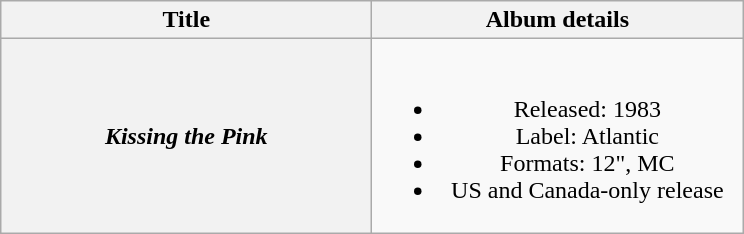<table class="wikitable plainrowheaders" style="text-align:center;">
<tr>
<th scope="col" style="width:15em;">Title</th>
<th scope="col" style="width:15em;">Album details</th>
</tr>
<tr>
<th scope="row"><em>Kissing the Pink</em></th>
<td><br><ul><li>Released: 1983</li><li>Label: Atlantic</li><li>Formats: 12", MC</li><li>US and Canada-only release</li></ul></td>
</tr>
</table>
